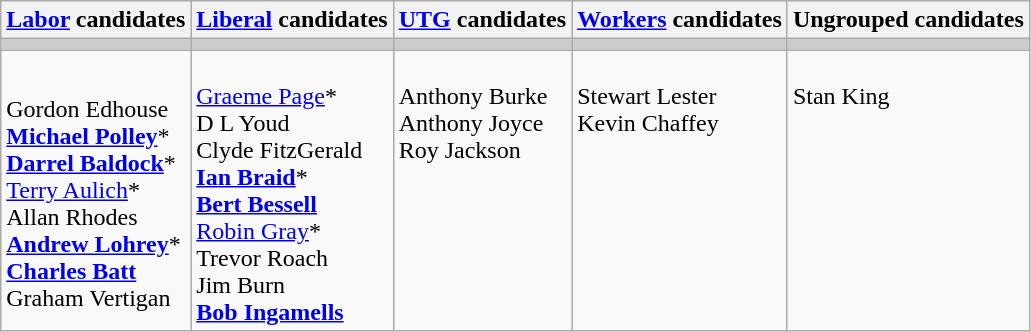<table class="wikitable">
<tr>
<th><a href='#'>Labor</a> candidates</th>
<th><a href='#'>Liberal</a> candidates</th>
<th><a href='#'>UTG</a> candidates</th>
<th><a href='#'>Workers</a> candidates</th>
<th>Ungrouped candidates</th>
</tr>
<tr bgcolor="#cccccc">
<td></td>
<td></td>
<td></td>
<td></td>
<td></td>
</tr>
<tr>
<td><br>Gordon Edhouse<br>
<strong><a href='#'>Michael Polley</a></strong>*<br>
<strong><a href='#'>Darrel Baldock</a></strong>*<br>
<a href='#'>Terry Aulich</a>*<br>
Allan Rhodes<br>
<strong><a href='#'>Andrew Lohrey</a></strong>*<br>
<strong><a href='#'>Charles Batt</a></strong><br>
Graham Vertigan</td>
<td><br><a href='#'>Graeme Page</a>*<br>
D L Youd<br>
Clyde FitzGerald<br>
<strong><a href='#'>Ian Braid</a></strong>*<br>
<strong><a href='#'>Bert Bessell</a></strong><br>
<a href='#'>Robin Gray</a>*<br>
Trevor Roach<br>
Jim Burn<br>
<strong><a href='#'>Bob Ingamells</a></strong></td>
<td valign=top><br>Anthony Burke<br>
Anthony Joyce<br>
Roy Jackson<br></td>
<td valign=top><br>Stewart Lester<br>
Kevin Chaffey<br></td>
<td valign=top><br>Stan King</td>
</tr>
</table>
